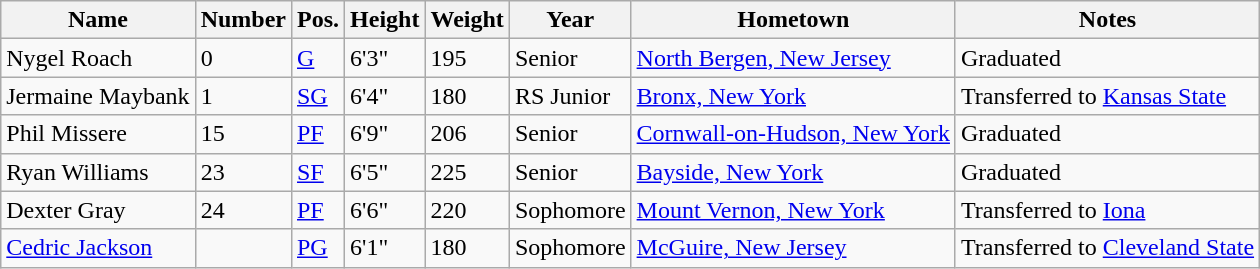<table class="wikitable sortable" border="1">
<tr>
<th>Name</th>
<th>Number</th>
<th>Pos.</th>
<th>Height</th>
<th>Weight</th>
<th>Year</th>
<th>Hometown</th>
<th class="unsortable">Notes</th>
</tr>
<tr>
<td sortname>Nygel Roach</td>
<td>0</td>
<td><a href='#'>G</a></td>
<td>6'3"</td>
<td>195</td>
<td>Senior</td>
<td><a href='#'>North Bergen, New Jersey</a></td>
<td>Graduated</td>
</tr>
<tr>
<td sortname>Jermaine Maybank</td>
<td>1</td>
<td><a href='#'>SG</a></td>
<td>6'4"</td>
<td>180</td>
<td>RS Junior</td>
<td><a href='#'>Bronx, New York</a></td>
<td>Transferred to <a href='#'>Kansas State</a></td>
</tr>
<tr>
<td sortname>Phil Missere</td>
<td>15</td>
<td><a href='#'>PF</a></td>
<td>6'9"</td>
<td>206</td>
<td>Senior</td>
<td><a href='#'>Cornwall-on-Hudson, New York</a></td>
<td>Graduated</td>
</tr>
<tr>
<td sortname>Ryan Williams</td>
<td>23</td>
<td><a href='#'>SF</a></td>
<td>6'5"</td>
<td>225</td>
<td>Senior</td>
<td><a href='#'>Bayside, New York</a></td>
<td>Graduated</td>
</tr>
<tr>
<td sortname>Dexter Gray</td>
<td>24</td>
<td><a href='#'>PF</a></td>
<td>6'6"</td>
<td>220</td>
<td>Sophomore</td>
<td><a href='#'>Mount Vernon, New York</a></td>
<td>Transferred to <a href='#'>Iona</a></td>
</tr>
<tr>
<td sortname><a href='#'>Cedric Jackson</a></td>
<td></td>
<td><a href='#'>PG</a></td>
<td>6'1"</td>
<td>180</td>
<td>Sophomore</td>
<td><a href='#'>McGuire, New Jersey</a></td>
<td>Transferred to <a href='#'>Cleveland State</a></td>
</tr>
</table>
